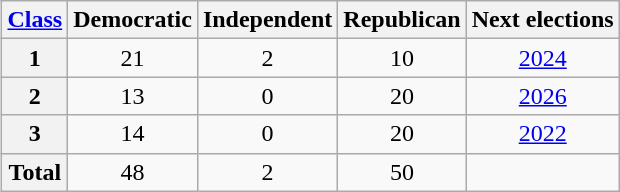<table class="wikitable" style="float:right; margin-left:1em; text-align:center;">
<tr>
<th scope="col"><a href='#'>Class</a></th>
<th scope="col">Democratic</th>
<th scope="col">Independent</th>
<th scope="col">Republican</th>
<th scope="col">Next elections</th>
</tr>
<tr>
<th scope="row">1</th>
<td>21</td>
<td>2</td>
<td>10</td>
<td><a href='#'>2024</a></td>
</tr>
<tr>
<th scope="row">2</th>
<td>13</td>
<td>0</td>
<td>20</td>
<td><a href='#'>2026</a></td>
</tr>
<tr>
<th scope="row">3</th>
<td>14</td>
<td>0</td>
<td>20</td>
<td><a href='#'>2022</a></td>
</tr>
<tr>
<th scope="row">Total</th>
<td>48</td>
<td>2</td>
<td>50</td>
<td></td>
</tr>
</table>
